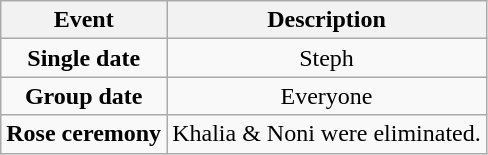<table class="wikitable sortable" style="text-align:center;">
<tr>
<th>Event</th>
<th>Description</th>
</tr>
<tr>
<td><strong>Single date</strong></td>
<td>Steph</td>
</tr>
<tr>
<td><strong>Group date</strong></td>
<td>Everyone</td>
</tr>
<tr>
<td><strong>Rose ceremony</strong></td>
<td>Khalia & Noni were eliminated.</td>
</tr>
</table>
